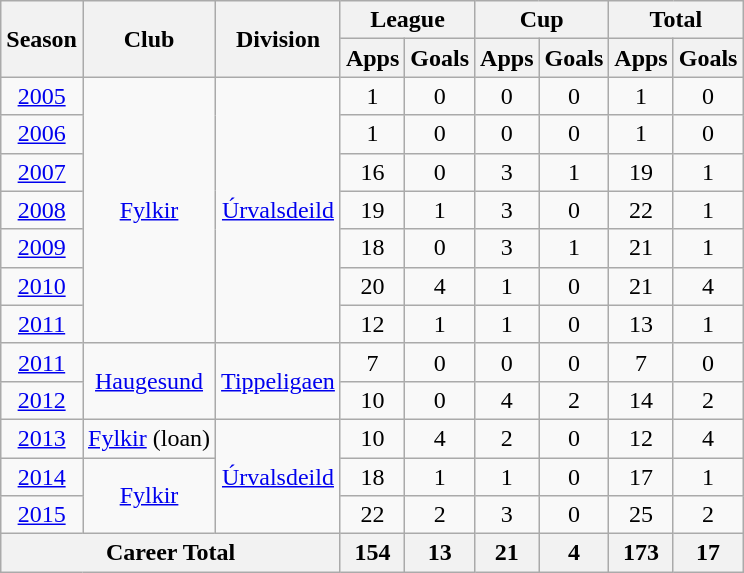<table class="wikitable" style="text-align: center;">
<tr>
<th rowspan="2">Season</th>
<th rowspan="2">Club</th>
<th rowspan="2">Division</th>
<th colspan="2">League</th>
<th colspan="2">Cup</th>
<th colspan="2">Total</th>
</tr>
<tr>
<th>Apps</th>
<th>Goals</th>
<th>Apps</th>
<th>Goals</th>
<th>Apps</th>
<th>Goals</th>
</tr>
<tr>
<td><a href='#'>2005</a></td>
<td rowspan="7" valign="center"><a href='#'>Fylkir</a></td>
<td rowspan="7" valign="center"><a href='#'>Úrvalsdeild</a></td>
<td>1</td>
<td>0</td>
<td>0</td>
<td>0</td>
<td>1</td>
<td>0</td>
</tr>
<tr>
<td><a href='#'>2006</a></td>
<td>1</td>
<td>0</td>
<td>0</td>
<td>0</td>
<td>1</td>
<td>0</td>
</tr>
<tr>
<td><a href='#'>2007</a></td>
<td>16</td>
<td>0</td>
<td>3</td>
<td>1</td>
<td>19</td>
<td>1</td>
</tr>
<tr>
<td><a href='#'>2008</a></td>
<td>19</td>
<td>1</td>
<td>3</td>
<td>0</td>
<td>22</td>
<td>1</td>
</tr>
<tr>
<td><a href='#'>2009</a></td>
<td>18</td>
<td>0</td>
<td>3</td>
<td>1</td>
<td>21</td>
<td>1</td>
</tr>
<tr>
<td><a href='#'>2010</a></td>
<td>20</td>
<td>4</td>
<td>1</td>
<td>0</td>
<td>21</td>
<td>4</td>
</tr>
<tr>
<td><a href='#'>2011</a></td>
<td>12</td>
<td>1</td>
<td>1</td>
<td>0</td>
<td>13</td>
<td>1</td>
</tr>
<tr>
<td><a href='#'>2011</a></td>
<td rowspan="2" valign="center"><a href='#'>Haugesund</a></td>
<td rowspan="2" valign="center"><a href='#'>Tippeligaen</a></td>
<td>7</td>
<td>0</td>
<td>0</td>
<td>0</td>
<td>7</td>
<td>0</td>
</tr>
<tr>
<td><a href='#'>2012</a></td>
<td>10</td>
<td>0</td>
<td>4</td>
<td>2</td>
<td>14</td>
<td>2</td>
</tr>
<tr>
<td><a href='#'>2013</a></td>
<td rowspan="1" valign="center"><a href='#'>Fylkir</a> (loan)</td>
<td rowspan="3" valign="center"><a href='#'>Úrvalsdeild</a></td>
<td>10</td>
<td>4</td>
<td>2</td>
<td>0</td>
<td>12</td>
<td>4</td>
</tr>
<tr>
<td><a href='#'>2014</a></td>
<td rowspan="2" valign="center"><a href='#'>Fylkir</a></td>
<td>18</td>
<td>1</td>
<td>1</td>
<td>0</td>
<td>17</td>
<td>1</td>
</tr>
<tr>
<td><a href='#'>2015</a></td>
<td>22</td>
<td>2</td>
<td>3</td>
<td>0</td>
<td>25</td>
<td>2</td>
</tr>
<tr>
<th colspan="3">Career Total</th>
<th>154</th>
<th>13</th>
<th>21</th>
<th>4</th>
<th>173</th>
<th>17</th>
</tr>
</table>
